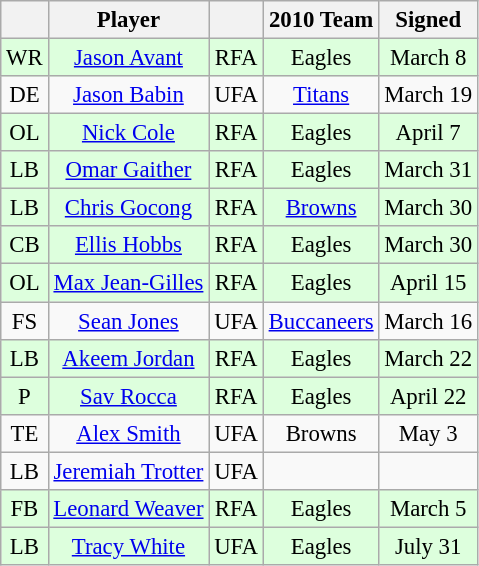<table class="wikitable" style="font-size: 95%; text-align: center;">
<tr>
<th></th>
<th>Player</th>
<th></th>
<th>2010 Team</th>
<th>Signed</th>
</tr>
<tr style="background:#dfd;">
<td>WR</td>
<td><a href='#'>Jason Avant</a></td>
<td>RFA</td>
<td>Eagles</td>
<td>March 8</td>
</tr>
<tr>
<td>DE</td>
<td><a href='#'>Jason Babin</a></td>
<td>UFA</td>
<td><a href='#'>Titans</a></td>
<td>March 19</td>
</tr>
<tr style="background:#dfd;">
<td>OL</td>
<td><a href='#'>Nick Cole</a></td>
<td>RFA</td>
<td>Eagles</td>
<td>April 7</td>
</tr>
<tr style="background:#dfd;">
<td>LB</td>
<td><a href='#'>Omar Gaither</a></td>
<td>RFA</td>
<td>Eagles</td>
<td>March 31</td>
</tr>
<tr style="background:#dfd;">
<td>LB</td>
<td><a href='#'>Chris Gocong</a></td>
<td>RFA</td>
<td><a href='#'>Browns</a></td>
<td>March 30</td>
</tr>
<tr style="background:#dfd;">
<td>CB</td>
<td><a href='#'>Ellis Hobbs</a></td>
<td>RFA</td>
<td>Eagles</td>
<td>March 30</td>
</tr>
<tr style="background:#dfd;">
<td>OL</td>
<td><a href='#'>Max Jean-Gilles</a></td>
<td>RFA</td>
<td>Eagles</td>
<td>April 15</td>
</tr>
<tr>
<td>FS</td>
<td><a href='#'>Sean Jones</a></td>
<td>UFA</td>
<td><a href='#'>Buccaneers</a></td>
<td>March 16</td>
</tr>
<tr style="background:#dfd;">
<td>LB</td>
<td><a href='#'>Akeem Jordan</a></td>
<td>RFA</td>
<td>Eagles</td>
<td>March 22</td>
</tr>
<tr style="background:#dfd;">
<td>P</td>
<td><a href='#'>Sav Rocca</a></td>
<td>RFA</td>
<td>Eagles</td>
<td>April 22</td>
</tr>
<tr>
<td>TE</td>
<td><a href='#'>Alex Smith</a></td>
<td>UFA</td>
<td>Browns</td>
<td>May 3</td>
</tr>
<tr>
<td>LB</td>
<td><a href='#'>Jeremiah Trotter</a></td>
<td>UFA</td>
<td></td>
<td></td>
</tr>
<tr style="background:#dfd;">
<td>FB</td>
<td><a href='#'>Leonard Weaver</a></td>
<td>RFA</td>
<td>Eagles</td>
<td>March 5</td>
</tr>
<tr style="background:#dfd;">
<td>LB</td>
<td><a href='#'>Tracy White</a></td>
<td>UFA</td>
<td>Eagles</td>
<td>July 31</td>
</tr>
</table>
